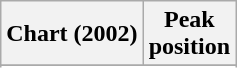<table class="wikitable plainrowheaders sortable" style="text-align:center;">
<tr>
<th align="left">Chart (2002)</th>
<th align="left">Peak<br>position</th>
</tr>
<tr>
</tr>
<tr>
</tr>
</table>
